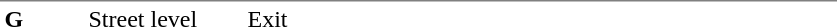<table table border=0 cellspacing=0 cellpadding=3>
<tr>
<td style="border-top:solid 1px gray;" width=50 valign=top><strong>G</strong></td>
<td style="border-top:solid 1px gray;" width=100 valign=top>Street level</td>
<td style="border-top:solid 1px gray;" width=390 valign=top>Exit</td>
</tr>
</table>
